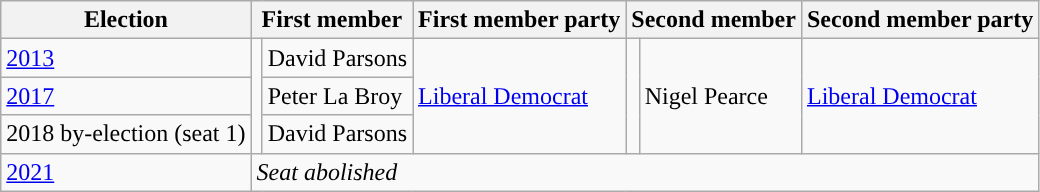<table class="wikitable">
<tr>
<th>Election</th>
<th colspan="2">First member</th>
<th>First member party</th>
<th colspan="2">Second member</th>
<th>Second member party</th>
</tr>
<tr>
<td><a href='#'>2013</a></td>
<td rowspan="3" style="background-color: "></td>
<td rowspan="1">David Parsons</td>
<td rowspan="3"><a href='#'>Liberal Democrat</a></td>
<td rowspan="3" style="background-color: "></td>
<td rowspan="3">Nigel Pearce</td>
<td rowspan="3"><a href='#'>Liberal Democrat</a></td>
</tr>
<tr>
<td><a href='#'>2017</a></td>
<td>Peter La Broy</td>
</tr>
<tr>
<td>2018 by-election (seat 1)</td>
<td>David Parsons</td>
</tr>
<tr>
<td><a href='#'>2021</a></td>
<td colspan="6"><em>Seat abolished</em></td>
</tr>
</table>
